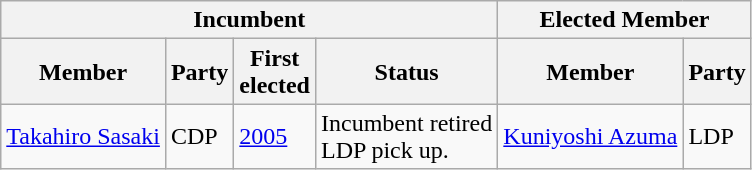<table class="wikitable sortable">
<tr>
<th colspan=4>Incumbent</th>
<th colspan=2>Elected Member</th>
</tr>
<tr>
<th>Member</th>
<th>Party</th>
<th>First<br>elected</th>
<th>Status</th>
<th>Member</th>
<th>Party</th>
</tr>
<tr>
<td><a href='#'>Takahiro Sasaki</a></td>
<td>CDP</td>
<td><a href='#'>2005</a></td>
<td>Incumbent retired<br>LDP pick up.</td>
<td><a href='#'>Kuniyoshi Azuma</a></td>
<td>LDP</td>
</tr>
</table>
